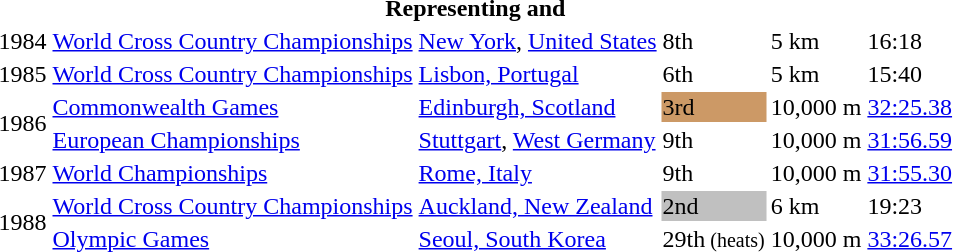<table>
<tr>
<th colspan="6">Representing  and </th>
</tr>
<tr>
<td>1984</td>
<td><a href='#'>World Cross Country Championships</a></td>
<td><a href='#'>New York</a>, <a href='#'>United States</a></td>
<td>8th</td>
<td>5 km</td>
<td>16:18</td>
</tr>
<tr>
<td>1985</td>
<td><a href='#'>World Cross Country Championships</a></td>
<td><a href='#'>Lisbon, Portugal</a></td>
<td>6th</td>
<td>5 km</td>
<td>15:40</td>
</tr>
<tr>
<td rowspan=2>1986</td>
<td><a href='#'>Commonwealth Games</a></td>
<td><a href='#'>Edinburgh, Scotland</a></td>
<td bgcolor="cc9966">3rd</td>
<td>10,000 m</td>
<td><a href='#'>32:25.38</a></td>
</tr>
<tr>
<td><a href='#'>European Championships</a></td>
<td><a href='#'>Stuttgart</a>, <a href='#'>West Germany</a></td>
<td>9th</td>
<td>10,000 m</td>
<td><a href='#'>31:56.59</a></td>
</tr>
<tr>
<td>1987</td>
<td><a href='#'>World Championships</a></td>
<td><a href='#'>Rome, Italy</a></td>
<td>9th</td>
<td>10,000 m</td>
<td><a href='#'>31:55.30</a></td>
</tr>
<tr>
<td rowspan=2>1988</td>
<td><a href='#'>World Cross Country Championships</a></td>
<td><a href='#'>Auckland, New Zealand</a></td>
<td bgcolor="silver">2nd</td>
<td>6 km</td>
<td>19:23</td>
</tr>
<tr>
<td><a href='#'>Olympic Games</a></td>
<td><a href='#'>Seoul, South Korea</a></td>
<td>29th<small> (heats)</small></td>
<td>10,000 m</td>
<td><a href='#'>33:26.57</a></td>
</tr>
</table>
